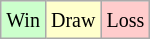<table class="wikitable">
<tr>
<td style="background-color: #CCFFCC;"><small>Win</small></td>
<td style="background-color: #FFFFCC;"><small>Draw</small></td>
<td style="background-color: #FFCCCC;"><small>Loss</small></td>
</tr>
</table>
